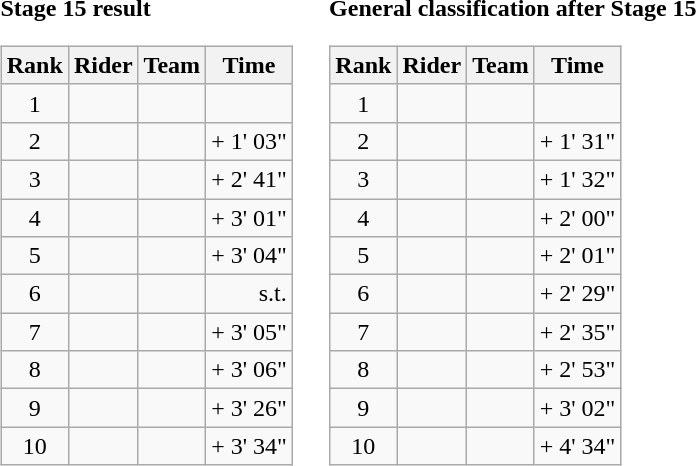<table>
<tr>
<td><strong>Stage 15 result</strong><br><table class="wikitable">
<tr>
<th scope="col">Rank</th>
<th scope="col">Rider</th>
<th scope="col">Team</th>
<th scope="col">Time</th>
</tr>
<tr>
<td style="text-align:center;">1</td>
<td></td>
<td></td>
<td style="text-align:right;"></td>
</tr>
<tr>
<td style="text-align:center;">2</td>
<td></td>
<td></td>
<td style="text-align:right;">+ 1' 03"</td>
</tr>
<tr>
<td style="text-align:center;">3</td>
<td></td>
<td></td>
<td style="text-align:right;">+ 2' 41"</td>
</tr>
<tr>
<td style="text-align:center;">4</td>
<td></td>
<td></td>
<td style="text-align:right;">+ 3' 01"</td>
</tr>
<tr>
<td style="text-align:center;">5</td>
<td></td>
<td></td>
<td style="text-align:right;">+ 3' 04"</td>
</tr>
<tr>
<td style="text-align:center;">6</td>
<td></td>
<td></td>
<td style="text-align:right;">s.t.</td>
</tr>
<tr>
<td style="text-align:center;">7</td>
<td></td>
<td></td>
<td style="text-align:right;">+ 3' 05"</td>
</tr>
<tr>
<td style="text-align:center;">8</td>
<td></td>
<td></td>
<td style="text-align:right;">+ 3' 06"</td>
</tr>
<tr>
<td style="text-align:center;">9</td>
<td></td>
<td></td>
<td style="text-align:right;">+ 3' 26"</td>
</tr>
<tr>
<td style="text-align:center;">10</td>
<td></td>
<td></td>
<td style="text-align:right;">+ 3' 34"</td>
</tr>
</table>
</td>
<td></td>
<td><strong>General classification after Stage 15</strong><br><table class="wikitable">
<tr>
<th scope="col">Rank</th>
<th scope="col">Rider</th>
<th scope="col">Team</th>
<th scope="col">Time</th>
</tr>
<tr>
<td style="text-align:center;">1</td>
<td></td>
<td></td>
<td style="text-align:right;"></td>
</tr>
<tr>
<td style="text-align:center;">2</td>
<td></td>
<td></td>
<td style="text-align:right;">+ 1' 31"</td>
</tr>
<tr>
<td style="text-align:center;">3</td>
<td></td>
<td></td>
<td style="text-align:right;">+ 1' 32"</td>
</tr>
<tr>
<td style="text-align:center;">4</td>
<td></td>
<td></td>
<td style="text-align:right;">+ 2' 00"</td>
</tr>
<tr>
<td style="text-align:center;">5</td>
<td></td>
<td></td>
<td style="text-align:right;">+ 2' 01"</td>
</tr>
<tr>
<td style="text-align:center;">6</td>
<td></td>
<td></td>
<td style="text-align:right;">+ 2' 29"</td>
</tr>
<tr>
<td style="text-align:center;">7</td>
<td></td>
<td></td>
<td style="text-align:right;">+ 2' 35"</td>
</tr>
<tr>
<td style="text-align:center;">8</td>
<td></td>
<td></td>
<td style="text-align:right;">+ 2' 53"</td>
</tr>
<tr>
<td style="text-align:center;">9</td>
<td></td>
<td></td>
<td style="text-align:right;">+ 3' 02"</td>
</tr>
<tr>
<td style="text-align:center;">10</td>
<td></td>
<td></td>
<td style="text-align:right;">+ 4' 34"</td>
</tr>
</table>
</td>
</tr>
</table>
